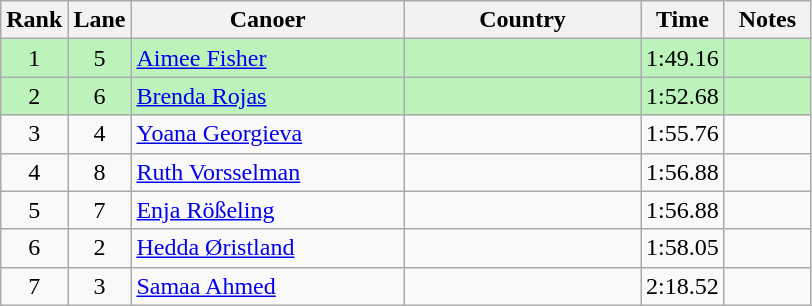<table class="wikitable" style="text-align:center;">
<tr>
<th width=30>Rank</th>
<th width=30>Lane</th>
<th width=175>Canoer</th>
<th width=150>Country</th>
<th width=30>Time</th>
<th width=50>Notes</th>
</tr>
<tr bgcolor="#bbf3bb">
<td>1</td>
<td>5</td>
<td align=left><a href='#'>Aimee Fisher</a></td>
<td align=left></td>
<td>1:49.16</td>
<td></td>
</tr>
<tr bgcolor="#bbf3bb">
<td>2</td>
<td>6</td>
<td align=left><a href='#'>Brenda Rojas</a></td>
<td align=left></td>
<td>1:52.68</td>
<td></td>
</tr>
<tr>
<td>3</td>
<td>4</td>
<td align=left><a href='#'>Yoana Georgieva</a></td>
<td align=left></td>
<td>1:55.76</td>
<td></td>
</tr>
<tr>
<td>4</td>
<td>8</td>
<td align=left><a href='#'>Ruth Vorsselman</a></td>
<td align=left></td>
<td>1:56.88</td>
<td></td>
</tr>
<tr>
<td>5</td>
<td>7</td>
<td align=left><a href='#'>Enja Rößeling</a></td>
<td align=left></td>
<td>1:56.88</td>
<td></td>
</tr>
<tr>
<td>6</td>
<td>2</td>
<td align=left><a href='#'>Hedda Øristland</a></td>
<td align=left></td>
<td>1:58.05</td>
<td></td>
</tr>
<tr>
<td>7</td>
<td>3</td>
<td align=left><a href='#'>Samaa Ahmed</a></td>
<td align=left></td>
<td>2:18.52</td>
<td></td>
</tr>
</table>
